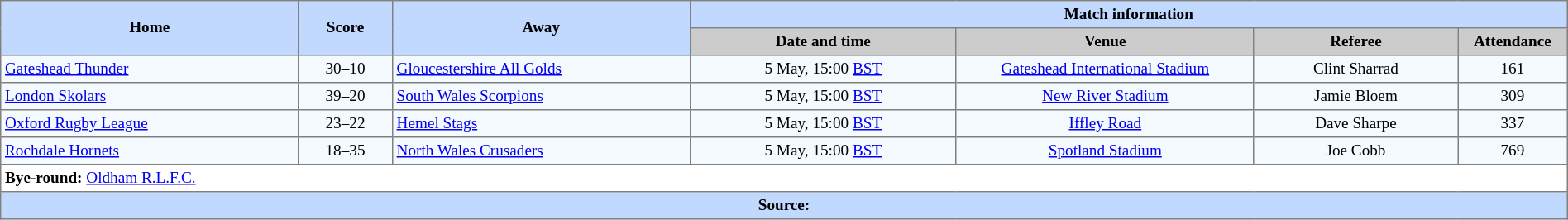<table border=1 style="border-collapse:collapse; font-size:80%; text-align:center;" cellpadding=3 cellspacing=0 width=100%>
<tr bgcolor=#C1D8FF>
<th rowspan=2 width=19%>Home</th>
<th rowspan=2 width=6%>Score</th>
<th rowspan=2 width=19%>Away</th>
<th colspan=6>Match information</th>
</tr>
<tr bgcolor=#CCCCCC>
<th width=17%>Date and time</th>
<th width=19%>Venue</th>
<th width=13%>Referee</th>
<th width=7%>Attendance</th>
</tr>
<tr bgcolor=#F5FAFF>
<td align=left> <a href='#'>Gateshead Thunder</a></td>
<td>30–10</td>
<td align=left> <a href='#'>Gloucestershire All Golds</a></td>
<td>5 May, 15:00 <a href='#'>BST</a></td>
<td><a href='#'>Gateshead International Stadium</a></td>
<td>Clint Sharrad</td>
<td>161</td>
</tr>
<tr bgcolor=#F5FAFF>
<td align=left> <a href='#'>London Skolars</a></td>
<td>39–20</td>
<td align=left> <a href='#'>South Wales Scorpions</a></td>
<td>5 May, 15:00 <a href='#'>BST</a></td>
<td><a href='#'>New River Stadium</a></td>
<td>Jamie Bloem</td>
<td>309</td>
</tr>
<tr bgcolor=#F5FAFF>
<td align=left> <a href='#'>Oxford Rugby League</a></td>
<td>23–22</td>
<td align=left> <a href='#'>Hemel Stags</a></td>
<td>5 May, 15:00 <a href='#'>BST</a></td>
<td><a href='#'>Iffley Road</a></td>
<td>Dave Sharpe</td>
<td>337</td>
</tr>
<tr bgcolor=#F5FAFF>
<td align=left> <a href='#'>Rochdale Hornets</a></td>
<td>18–35</td>
<td align=left> <a href='#'>North Wales Crusaders</a></td>
<td>5 May, 15:00 <a href='#'>BST</a></td>
<td><a href='#'>Spotland Stadium</a></td>
<td>Joe Cobb</td>
<td>769</td>
</tr>
<tr>
<td colspan="7" align="left"><strong>Bye-round:</strong>  <a href='#'>Oldham R.L.F.C.</a></td>
</tr>
<tr bgcolor=#C1D8FF>
<th colspan=12>Source:</th>
</tr>
</table>
